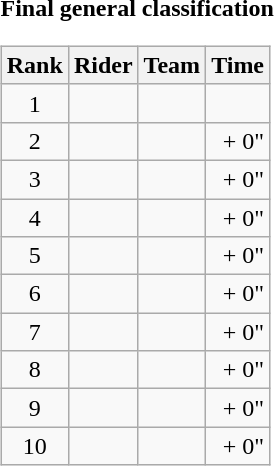<table>
<tr>
<td><strong>Final general classification</strong><br><table class="wikitable">
<tr>
<th scope="col">Rank</th>
<th scope="col">Rider</th>
<th scope="col">Team</th>
<th scope="col">Time</th>
</tr>
<tr>
<td style="text-align:center;">1</td>
<td></td>
<td></td>
<td style="text-align:right;"></td>
</tr>
<tr>
<td style="text-align:center;">2</td>
<td></td>
<td></td>
<td style="text-align:right;">+ 0"</td>
</tr>
<tr>
<td style="text-align:center;">3</td>
<td></td>
<td></td>
<td style="text-align:right;">+ 0"</td>
</tr>
<tr>
<td style="text-align:center;">4</td>
<td></td>
<td></td>
<td style="text-align:right;">+ 0"</td>
</tr>
<tr>
<td style="text-align:center;">5</td>
<td></td>
<td></td>
<td style="text-align:right;">+ 0"</td>
</tr>
<tr>
<td style="text-align:center;">6</td>
<td></td>
<td></td>
<td style="text-align:right;">+ 0"</td>
</tr>
<tr>
<td style="text-align:center;">7</td>
<td></td>
<td></td>
<td style="text-align:right;">+ 0"</td>
</tr>
<tr>
<td style="text-align:center;">8</td>
<td></td>
<td></td>
<td style="text-align:right;">+ 0"</td>
</tr>
<tr>
<td style="text-align:center;">9</td>
<td></td>
<td></td>
<td style="text-align:right;">+ 0"</td>
</tr>
<tr>
<td style="text-align:center;">10</td>
<td></td>
<td></td>
<td style="text-align:right;">+ 0"</td>
</tr>
</table>
</td>
</tr>
</table>
